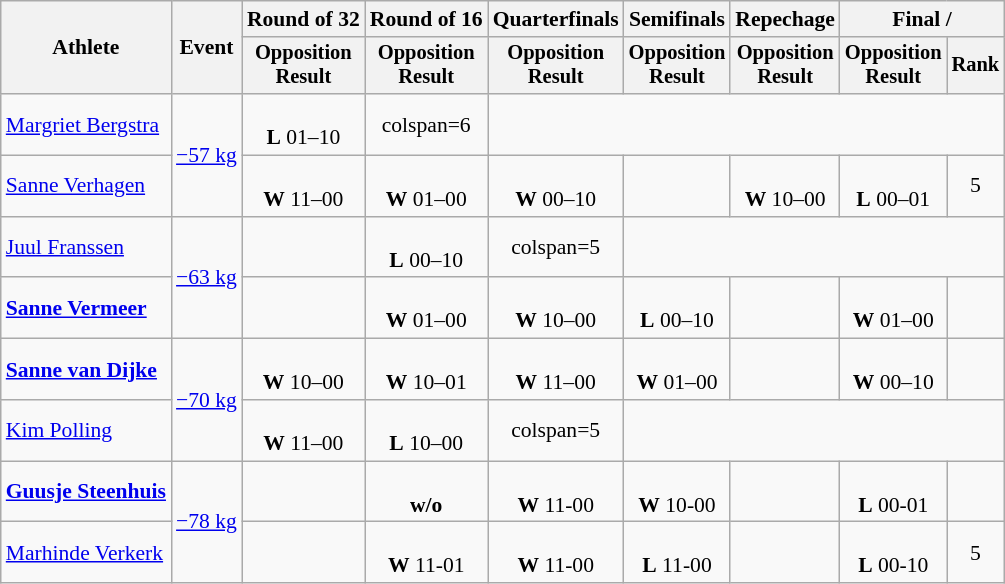<table class="wikitable" style="text-align:center; font-size:90%">
<tr>
<th rowspan=2>Athlete</th>
<th rowspan=2>Event</th>
<th>Round of 32</th>
<th>Round of 16</th>
<th>Quarterfinals</th>
<th>Semifinals</th>
<th>Repechage</th>
<th colspan=2>Final / </th>
</tr>
<tr style="font-size:95%">
<th>Opposition<br>Result</th>
<th>Opposition<br>Result</th>
<th>Opposition<br>Result</th>
<th>Opposition<br>Result</th>
<th>Opposition<br>Result</th>
<th>Opposition<br>Result</th>
<th>Rank</th>
</tr>
<tr>
<td align=left><a href='#'>Margriet Bergstra</a></td>
<td rowspan=2 align=left><a href='#'>−57 kg</a></td>
<td><br><strong>L</strong> 01–10</td>
<td>colspan=6 </td>
</tr>
<tr>
<td align=left><a href='#'>Sanne Verhagen</a></td>
<td><br><strong>W</strong> 11–00</td>
<td><br><strong>W</strong> 01–00</td>
<td><br><strong>W</strong> 00–10</td>
<td></td>
<td><br><strong>W</strong> 10–00</td>
<td><br><strong>L</strong> 00–01</td>
<td>5</td>
</tr>
<tr>
<td align=left><a href='#'>Juul Franssen</a></td>
<td rowspan=2 align=left><a href='#'>−63 kg</a></td>
<td></td>
<td><br><strong>L</strong> 00–10</td>
<td>colspan=5 </td>
</tr>
<tr>
<td align=left><strong><a href='#'>Sanne Vermeer</a></strong></td>
<td></td>
<td><br><strong>W</strong> 01–00</td>
<td><br><strong>W</strong> 10–00</td>
<td><br><strong>L</strong> 00–10</td>
<td></td>
<td><br><strong>W</strong> 01–00</td>
<td></td>
</tr>
<tr>
<td align=left><strong><a href='#'>Sanne van Dijke</a></strong></td>
<td rowspan=2 align=left><a href='#'>−70 kg</a></td>
<td><br><strong>W</strong> 10–00</td>
<td><br><strong>W</strong> 10–01</td>
<td><br><strong>W</strong> 11–00</td>
<td><br><strong>W</strong> 01–00</td>
<td></td>
<td><br><strong>W</strong> 00–10</td>
<td></td>
</tr>
<tr>
<td align=left><a href='#'>Kim Polling</a></td>
<td><br><strong>W</strong> 11–00</td>
<td><br><strong>L</strong> 10–00</td>
<td>colspan=5 </td>
</tr>
<tr>
<td align=left><strong><a href='#'>Guusje Steenhuis</a></strong></td>
<td rowspan=2 align=left><a href='#'>−78 kg</a></td>
<td></td>
<td><br><strong>w/o</strong></td>
<td><br><strong>W</strong> 11-00</td>
<td><br><strong>W</strong> 10-00</td>
<td></td>
<td><br><strong>L</strong> 00-01</td>
<td></td>
</tr>
<tr>
<td align=left><a href='#'>Marhinde Verkerk</a></td>
<td></td>
<td><br><strong>W</strong> 11-01</td>
<td><br><strong>W</strong> 11-00</td>
<td><br><strong>L</strong> 11-00</td>
<td></td>
<td><br><strong>L</strong> 00-10</td>
<td>5</td>
</tr>
</table>
